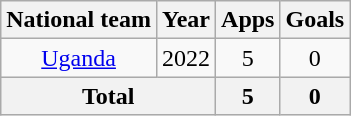<table class="wikitable" style="text-align:center">
<tr>
<th>National team</th>
<th>Year</th>
<th>Apps</th>
<th>Goals</th>
</tr>
<tr>
<td rowspan=1><a href='#'>Uganda</a></td>
<td>2022</td>
<td>5</td>
<td>0</td>
</tr>
<tr>
<th colspan=2>Total</th>
<th>5</th>
<th>0</th>
</tr>
</table>
